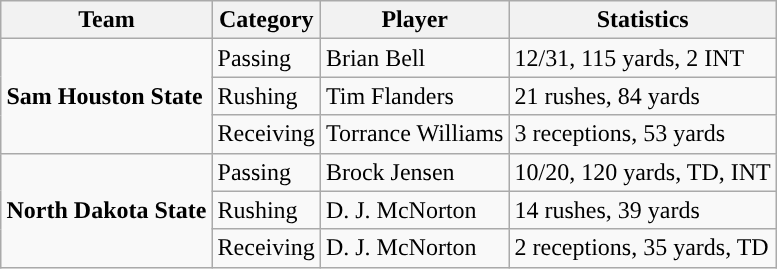<table class="wikitable" style="float: right;">
<tr>
<th>Team</th>
<th>Category</th>
<th>Player</th>
<th>Statistics</th>
</tr>
<tr>
<td rowspan=3><strong>Sam Houston State</strong></td>
<td>Passing</td>
<td>Brian Bell</td>
<td>12/31, 115 yards, 2 INT</td>
</tr>
<tr>
<td>Rushing</td>
<td>Tim Flanders</td>
<td>21 rushes, 84 yards</td>
</tr>
<tr>
<td>Receiving</td>
<td>Torrance Williams</td>
<td>3 receptions, 53 yards</td>
</tr>
<tr>
<td rowspan=3><strong>North Dakota State</strong></td>
<td>Passing</td>
<td>Brock Jensen</td>
<td>10/20, 120 yards, TD, INT</td>
</tr>
<tr>
<td>Rushing</td>
<td>D. J. McNorton</td>
<td>14 rushes, 39 yards</td>
</tr>
<tr>
<td>Receiving</td>
<td>D. J. McNorton</td>
<td>2 receptions, 35 yards, TD</td>
</tr>
</table>
